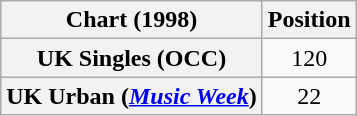<table class="wikitable plainrowheaders" style="text-align:center">
<tr>
<th>Chart (1998)</th>
<th>Position</th>
</tr>
<tr>
<th scope="row">UK Singles (OCC)</th>
<td>120</td>
</tr>
<tr>
<th scope="row">UK Urban (<em><a href='#'>Music Week</a></em>)</th>
<td>22</td>
</tr>
</table>
